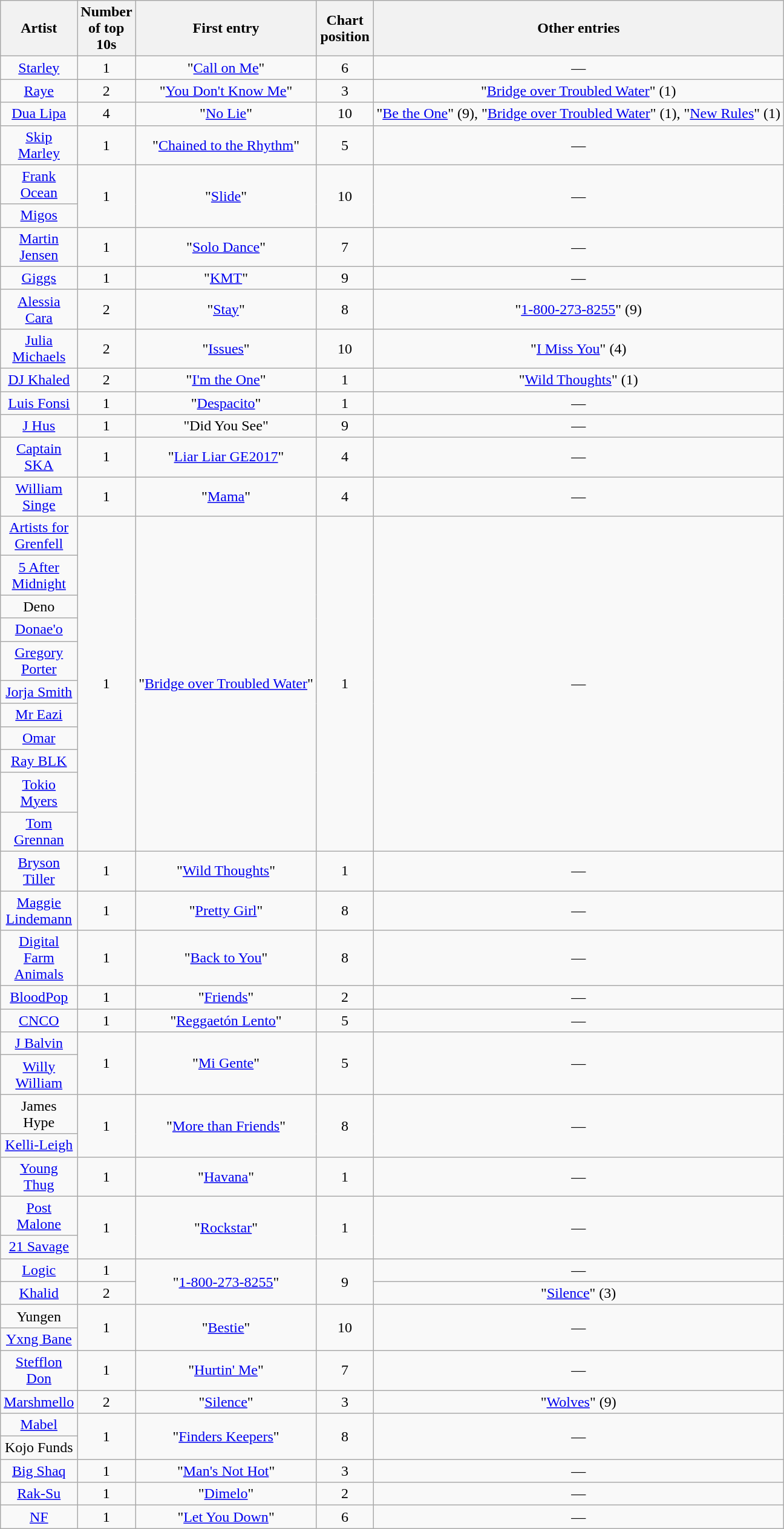<table class="wikitable sortable mw-collapsible mw-collapsed" style="text-align: center;">
<tr>
<th scope="col" style="width:55px;">Artist</th>
<th scope="col" style="width:55px;" data-sort-type="number">Number of top 10s</th>
<th scope="col" style="text-align:center;">First entry</th>
<th scope="col" style="width:55px;" data-sort-type="number">Chart position</th>
<th scope="col" style="text-align:center;">Other entries</th>
</tr>
<tr>
<td><a href='#'>Starley</a></td>
<td>1</td>
<td>"<a href='#'>Call on Me</a>"</td>
<td>6</td>
<td>—</td>
</tr>
<tr>
<td><a href='#'>Raye</a></td>
<td>2</td>
<td>"<a href='#'>You Don't Know Me</a>"</td>
<td>3</td>
<td>"<a href='#'>Bridge over Troubled Water</a>" (1)</td>
</tr>
<tr>
<td><a href='#'>Dua Lipa</a></td>
<td>4</td>
<td>"<a href='#'>No Lie</a>"</td>
<td>10</td>
<td>"<a href='#'>Be the One</a>" (9), "<a href='#'>Bridge over Troubled Water</a>" (1), "<a href='#'>New Rules</a>" (1)</td>
</tr>
<tr>
<td><a href='#'>Skip Marley</a></td>
<td>1</td>
<td>"<a href='#'>Chained to the Rhythm</a>"</td>
<td>5</td>
<td>—</td>
</tr>
<tr>
<td><a href='#'>Frank Ocean</a></td>
<td rowspan="2">1</td>
<td rowspan="2">"<a href='#'>Slide</a>"</td>
<td rowspan="2">10</td>
<td rowspan="2">—</td>
</tr>
<tr>
<td><a href='#'>Migos</a></td>
</tr>
<tr>
<td><a href='#'>Martin Jensen</a></td>
<td>1</td>
<td>"<a href='#'>Solo Dance</a>"</td>
<td>7</td>
<td>—</td>
</tr>
<tr>
<td><a href='#'>Giggs</a></td>
<td>1</td>
<td>"<a href='#'>KMT</a>"</td>
<td>9</td>
<td>—</td>
</tr>
<tr>
<td><a href='#'>Alessia Cara</a></td>
<td>2</td>
<td>"<a href='#'>Stay</a>"</td>
<td>8</td>
<td>"<a href='#'>1-800-273-8255</a>" (9)</td>
</tr>
<tr>
<td><a href='#'>Julia Michaels</a></td>
<td>2</td>
<td>"<a href='#'>Issues</a>"</td>
<td>10</td>
<td>"<a href='#'>I Miss You</a>" (4) </td>
</tr>
<tr>
<td><a href='#'>DJ Khaled</a></td>
<td>2</td>
<td>"<a href='#'>I'm the One</a>"</td>
<td>1</td>
<td>"<a href='#'>Wild Thoughts</a>" (1)</td>
</tr>
<tr>
<td><a href='#'>Luis Fonsi</a></td>
<td>1</td>
<td>"<a href='#'>Despacito</a>"</td>
<td>1</td>
<td>—</td>
</tr>
<tr>
<td><a href='#'>J Hus</a></td>
<td>1</td>
<td>"Did You See"</td>
<td>9</td>
<td>—</td>
</tr>
<tr>
<td><a href='#'>Captain SKA</a></td>
<td>1</td>
<td>"<a href='#'>Liar Liar GE2017</a>"</td>
<td>4</td>
<td>—</td>
</tr>
<tr>
<td><a href='#'>William Singe</a></td>
<td>1</td>
<td>"<a href='#'>Mama</a>"</td>
<td>4</td>
<td>—</td>
</tr>
<tr>
<td><a href='#'>Artists for Grenfell</a></td>
<td rowspan="11">1</td>
<td rowspan="11">"<a href='#'>Bridge over Troubled Water</a>"</td>
<td rowspan="11">1</td>
<td rowspan="11">—</td>
</tr>
<tr>
<td><a href='#'>5 After Midnight</a></td>
</tr>
<tr>
<td>Deno</td>
</tr>
<tr>
<td><a href='#'>Donae'o</a></td>
</tr>
<tr>
<td><a href='#'>Gregory Porter</a></td>
</tr>
<tr>
<td><a href='#'>Jorja Smith</a></td>
</tr>
<tr>
<td><a href='#'>Mr Eazi</a></td>
</tr>
<tr>
<td><a href='#'>Omar</a></td>
</tr>
<tr>
<td><a href='#'>Ray BLK</a></td>
</tr>
<tr>
<td><a href='#'>Tokio Myers</a></td>
</tr>
<tr>
<td><a href='#'>Tom Grennan</a></td>
</tr>
<tr>
<td><a href='#'>Bryson Tiller</a></td>
<td>1</td>
<td>"<a href='#'>Wild Thoughts</a>"</td>
<td>1</td>
<td>—</td>
</tr>
<tr>
<td><a href='#'>Maggie Lindemann</a></td>
<td>1</td>
<td>"<a href='#'>Pretty Girl</a>"</td>
<td>8</td>
<td>—</td>
</tr>
<tr>
<td><a href='#'>Digital Farm Animals</a></td>
<td>1</td>
<td>"<a href='#'>Back to You</a>"</td>
<td>8</td>
<td>—</td>
</tr>
<tr>
<td><a href='#'>BloodPop</a></td>
<td>1</td>
<td>"<a href='#'>Friends</a>"</td>
<td>2</td>
<td>—</td>
</tr>
<tr>
<td><a href='#'>CNCO</a></td>
<td>1</td>
<td>"<a href='#'>Reggaetón Lento</a>"</td>
<td>5</td>
<td>—</td>
</tr>
<tr>
<td><a href='#'>J Balvin</a></td>
<td rowspan="2">1</td>
<td rowspan="2">"<a href='#'>Mi Gente</a>"</td>
<td rowspan="2">5</td>
<td rowspan="2">—</td>
</tr>
<tr>
<td><a href='#'>Willy William</a></td>
</tr>
<tr>
<td>James Hype</td>
<td rowspan="2">1</td>
<td rowspan="2">"<a href='#'>More than Friends</a>"</td>
<td rowspan="2">8</td>
<td rowspan="2">—</td>
</tr>
<tr>
<td><a href='#'>Kelli-Leigh</a></td>
</tr>
<tr>
<td><a href='#'>Young Thug</a></td>
<td>1</td>
<td>"<a href='#'>Havana</a>"</td>
<td>1</td>
<td>—</td>
</tr>
<tr>
<td><a href='#'>Post Malone</a></td>
<td rowspan="2">1</td>
<td rowspan="2">"<a href='#'>Rockstar</a>"</td>
<td rowspan="2">1</td>
<td rowspan="2">—</td>
</tr>
<tr>
<td><a href='#'>21 Savage</a></td>
</tr>
<tr>
<td><a href='#'>Logic</a></td>
<td>1</td>
<td rowspan="2">"<a href='#'>1-800-273-8255</a>"</td>
<td rowspan="2">9</td>
<td>—</td>
</tr>
<tr>
<td><a href='#'>Khalid</a></td>
<td>2</td>
<td>"<a href='#'>Silence</a>" (3)</td>
</tr>
<tr>
<td>Yungen</td>
<td rowspan="2">1</td>
<td rowspan="2">"<a href='#'>Bestie</a>"</td>
<td rowspan="2">10</td>
<td rowspan="2">—</td>
</tr>
<tr>
<td><a href='#'>Yxng Bane</a></td>
</tr>
<tr>
<td><a href='#'>Stefflon Don</a></td>
<td>1</td>
<td>"<a href='#'>Hurtin' Me</a>"</td>
<td>7</td>
<td>—</td>
</tr>
<tr>
<td><a href='#'>Marshmello</a></td>
<td>2</td>
<td>"<a href='#'>Silence</a>"</td>
<td>3</td>
<td>"<a href='#'>Wolves</a>" (9)</td>
</tr>
<tr>
<td><a href='#'>Mabel</a></td>
<td rowspan="2">1</td>
<td rowspan="2">"<a href='#'>Finders Keepers</a>"</td>
<td rowspan="2">8</td>
<td rowspan="2">—</td>
</tr>
<tr>
<td>Kojo Funds</td>
</tr>
<tr>
<td><a href='#'>Big Shaq</a></td>
<td>1</td>
<td>"<a href='#'>Man's Not Hot</a>" </td>
<td>3</td>
<td>—</td>
</tr>
<tr>
<td><a href='#'>Rak-Su</a></td>
<td>1</td>
<td>"<a href='#'>Dimelo</a>"</td>
<td>2</td>
<td>—</td>
</tr>
<tr>
<td><a href='#'>NF</a></td>
<td>1</td>
<td>"<a href='#'>Let You Down</a>" </td>
<td>6</td>
<td>—</td>
</tr>
</table>
